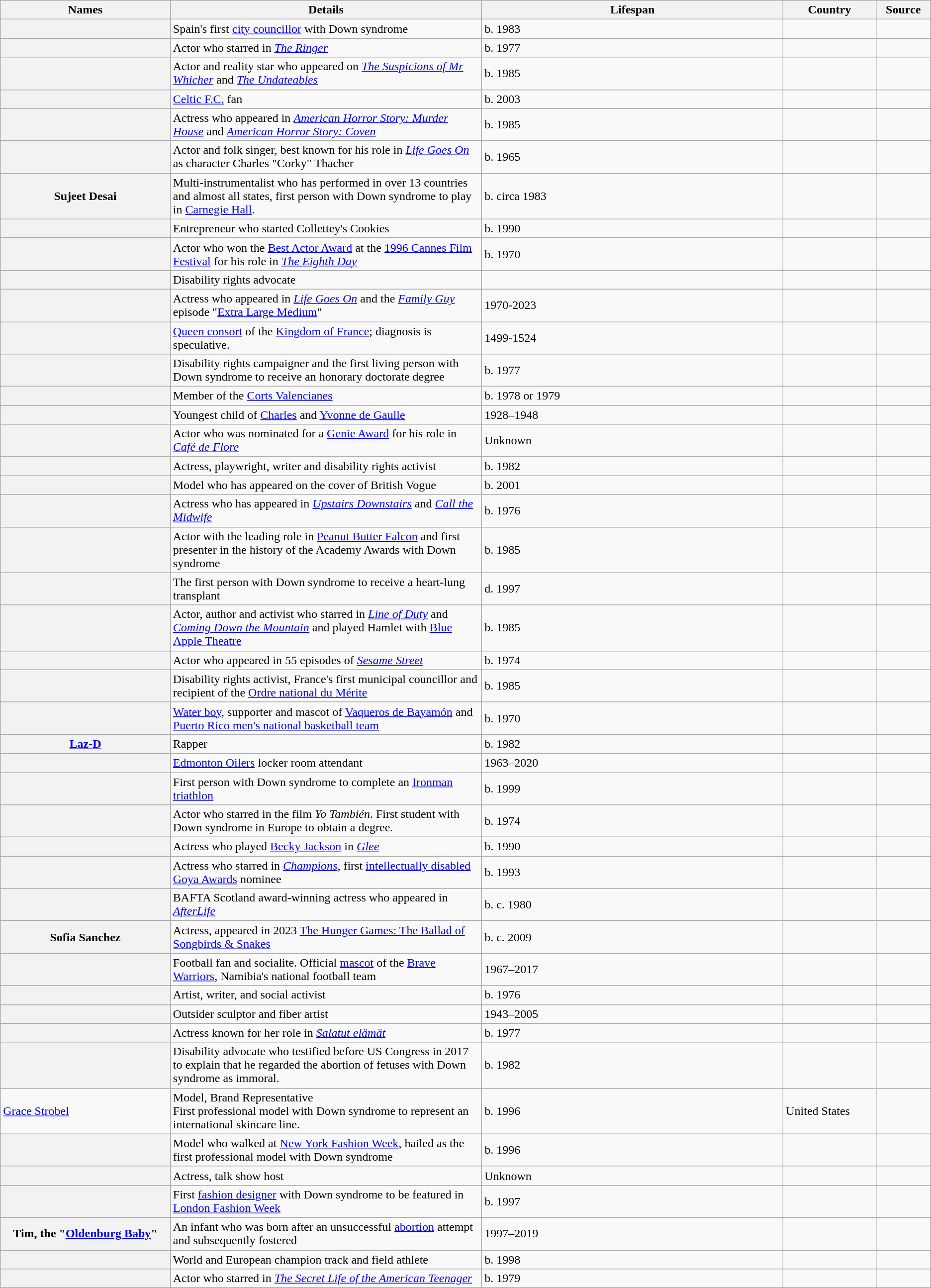<table class="wikitable sortable plainrowheaders">
<tr>
<th scope="col" style="width:20em;">Names</th>
<th scope="col" style="width:40em;">Details</th>
<th scope="col" style="width:40em;">Lifespan</th>
<th scope="col" style="width:10em;">Country</th>
<th scope="col" class="unsortable" style="width:5em;">Source</th>
</tr>
<tr>
<th scope="row"></th>
<td>Spain's first <a href='#'>city councillor</a> with Down syndrome</td>
<td>b. 1983</td>
<td></td>
<td></td>
</tr>
<tr>
<th scope="row"></th>
<td>Actor who starred in <em><a href='#'>The Ringer</a></em></td>
<td>b. 1977</td>
<td></td>
<td></td>
</tr>
<tr>
<th scope="row"></th>
<td>Actor and reality star who appeared on <em><a href='#'>The Suspicions of Mr Whicher</a></em> and <em><a href='#'>The Undateables</a></em></td>
<td>b. 1985</td>
<td></td>
<td></td>
</tr>
<tr>
<th scope="row"></th>
<td><a href='#'>Celtic F.C.</a> fan</td>
<td>b. 2003</td>
<td></td>
<td></td>
</tr>
<tr>
<th scope="row"></th>
<td>Actress who appeared in <em><a href='#'>American Horror Story: Murder House</a></em> and <em><a href='#'>American Horror Story: Coven</a></em></td>
<td>b. 1985</td>
<td></td>
<td></td>
</tr>
<tr>
<th scope="row"></th>
<td>Actor and folk singer, best known for his role in <em><a href='#'>Life Goes On</a></em> as character Charles "Corky" Thacher</td>
<td>b. 1965</td>
<td></td>
<td></td>
</tr>
<tr>
<th scope="row">Sujeet Desai</th>
<td>Multi-instrumentalist who has performed in over 13 countries and almost all states, first person with Down syndrome to play in <a href='#'>Carnegie Hall</a>.</td>
<td>b. circa 1983</td>
<td></td>
<td></td>
</tr>
<tr>
<th scope="row"></th>
<td>Entrepreneur who started Collettey's Cookies</td>
<td>b. 1990</td>
<td></td>
<td></td>
</tr>
<tr>
<th scope="row"></th>
<td>Actor who won the <a href='#'>Best Actor Award</a> at the <a href='#'>1996 Cannes Film Festival</a> for his role in <em><a href='#'>The Eighth Day</a></em></td>
<td>b. 1970</td>
<td></td>
<td></td>
</tr>
<tr>
<th scope="row"></th>
<td>Disability rights advocate</td>
<td></td>
<td></td>
<td></td>
</tr>
<tr>
<th scope="row"></th>
<td>Actress who appeared in <em><a href='#'>Life Goes On</a></em> and the <em><a href='#'>Family Guy</a></em> episode "<a href='#'>Extra Large Medium</a>"</td>
<td>1970-2023</td>
<td></td>
<td></td>
</tr>
<tr>
<th scope="row"></th>
<td><a href='#'>Queen consort</a> of the <a href='#'>Kingdom of France</a>; diagnosis is speculative.</td>
<td>1499-1524</td>
<td></td>
<td></td>
</tr>
<tr>
<th scope="row"></th>
<td>Disability rights campaigner and the first living person with Down syndrome to receive an honorary doctorate degree</td>
<td>b. 1977</td>
<td></td>
<td></td>
</tr>
<tr>
<th scope="row"></th>
<td>Member of the <a href='#'>Corts Valencianes</a></td>
<td>b. 1978 or 1979</td>
<td></td>
<td></td>
</tr>
<tr>
<th scope="row"></th>
<td>Youngest child of <a href='#'>Charles</a> and <a href='#'>Yvonne de Gaulle</a></td>
<td>1928–1948</td>
<td></td>
<td></td>
</tr>
<tr>
<th scope="row"></th>
<td>Actor who was nominated for a <a href='#'>Genie Award</a> for his role in <em><a href='#'>Café de Flore</a></em></td>
<td>Unknown</td>
<td></td>
<td></td>
</tr>
<tr>
<th scope="row"></th>
<td>Actress, playwright, writer and disability rights activist</td>
<td>b. 1982</td>
<td></td>
<td></td>
</tr>
<tr>
<th scope="row"></th>
<td>Model who has appeared on the cover of British Vogue</td>
<td>b. 2001</td>
<td></td>
<td></td>
</tr>
<tr>
<th scope="row"></th>
<td>Actress who has appeared in <em><a href='#'>Upstairs Downstairs</a></em> and <em><a href='#'>Call the Midwife</a></em></td>
<td>b. 1976</td>
<td></td>
<td></td>
</tr>
<tr>
<th scope="row"></th>
<td>Actor with the leading role in <a href='#'>Peanut Butter Falcon</a> and first presenter in the history of the Academy Awards with Down syndrome</td>
<td>b. 1985</td>
<td></td>
<td></td>
</tr>
<tr>
<th scope="row"></th>
<td>The first person with Down syndrome to receive a heart-lung transplant</td>
<td>d. 1997</td>
<td></td>
<td></td>
</tr>
<tr>
<th scope="row"></th>
<td>Actor, author and activist who starred in <em><a href='#'>Line of Duty</a></em> and <em><a href='#'>Coming Down the Mountain</a></em> and played Hamlet with <a href='#'>Blue Apple Theatre</a></td>
<td>b. 1985</td>
<td></td>
<td></td>
</tr>
<tr>
<th scope="row"></th>
<td>Actor who appeared in 55 episodes of <em><a href='#'>Sesame Street</a></em></td>
<td>b. 1974</td>
<td></td>
<td></td>
</tr>
<tr>
<th scope="row"></th>
<td>Disability rights activist, France's first municipal councillor and recipient of the <a href='#'>Ordre national du Mérite</a></td>
<td>b. 1985</td>
<td></td>
<td></td>
</tr>
<tr>
<th scope="row"></th>
<td><a href='#'>Water boy</a>, supporter and mascot of <a href='#'>Vaqueros de Bayamón</a> and <a href='#'>Puerto Rico men's national basketball team</a></td>
<td>b. 1970</td>
<td></td>
<td></td>
</tr>
<tr>
<th scope="row"><a href='#'>Laz-D</a></th>
<td>Rapper</td>
<td>b. 1982</td>
<td></td>
<td></td>
</tr>
<tr>
<th scope="row"></th>
<td><a href='#'>Edmonton Oilers</a> locker room attendant</td>
<td>1963–2020</td>
<td></td>
<td></td>
</tr>
<tr>
<th scope="row"></th>
<td>First person with Down syndrome to complete an <a href='#'>Ironman triathlon</a></td>
<td>b. 1999</td>
<td></td>
<td></td>
</tr>
<tr>
<th scope="row"></th>
<td>Actor who starred in the film <em>Yo También</em>. First student with Down syndrome in Europe to obtain a degree.</td>
<td>b. 1974</td>
<td></td>
<td></td>
</tr>
<tr>
<th scope="row"></th>
<td>Actress who played <a href='#'>Becky Jackson</a> in <em><a href='#'>Glee</a></em></td>
<td>b. 1990</td>
<td></td>
<td></td>
</tr>
<tr>
<th scope="row"></th>
<td>Actress who starred in <a href='#'><em>Champions</em></a>, first <a href='#'>intellectually disabled</a> <a href='#'>Goya Awards</a> nominee</td>
<td>b. 1993</td>
<td></td>
<td></td>
</tr>
<tr>
<th scope="row"></th>
<td>BAFTA Scotland award-winning actress who appeared in <em><a href='#'>AfterLife</a></em></td>
<td>b. c. 1980</td>
<td></td>
<td></td>
</tr>
<tr>
<th scope="row">Sofia Sanchez</th>
<td>Actress, appeared in 2023 <a href='#'>The Hunger Games: The Ballad of Songbirds & Snakes</a></td>
<td>b. c. 2009</td>
<td></td>
<td></td>
</tr>
<tr>
<th scope="row"></th>
<td>Football fan and socialite. Official <a href='#'>mascot</a> of the <a href='#'>Brave Warriors</a>, Namibia's national football team</td>
<td>1967–2017</td>
<td></td>
<td></td>
</tr>
<tr>
<th scope="row"></th>
<td>Artist, writer, and social activist</td>
<td>b. 1976</td>
<td></td>
<td></td>
</tr>
<tr>
<th scope="row"></th>
<td>Outsider sculptor and fiber artist</td>
<td>1943–2005</td>
<td></td>
<td></td>
</tr>
<tr>
<th scope="row"></th>
<td>Actress known for her role in <em><a href='#'>Salatut elämät</a></em></td>
<td>b. 1977</td>
<td></td>
<td></td>
</tr>
<tr>
<th scope="row"></th>
<td>Disability advocate who testified before US Congress in 2017 to explain that he regarded the abortion of fetuses with Down syndrome as immoral.</td>
<td>b. 1982</td>
<td></td>
<td></td>
</tr>
<tr>
<td><a href='#'>Grace Strobel</a></td>
<td>Model, Brand Representative<br>First professional model with Down syndrome to represent an international skincare line.</td>
<td>b. 1996</td>
<td>United States</td>
<td></td>
</tr>
<tr>
<th scope="row"></th>
<td>Model who walked at <a href='#'>New York Fashion Week</a>, hailed as the first professional model with Down syndrome</td>
<td>b. 1996</td>
<td></td>
<td></td>
</tr>
<tr>
<th scope="row"></th>
<td>Actress, talk show host</td>
<td>Unknown</td>
<td></td>
<td></td>
</tr>
<tr>
<th scope="row"></th>
<td>First <a href='#'>fashion designer</a> with Down syndrome to be featured in <a href='#'>London Fashion Week</a></td>
<td>b. 1997</td>
<td></td>
<td></td>
</tr>
<tr>
<th scope="row">Tim, the "<a href='#'>Oldenburg Baby</a>"</th>
<td>An infant who was born after an unsuccessful <a href='#'>abortion</a> attempt and subsequently fostered</td>
<td>1997–2019</td>
<td></td>
<td></td>
</tr>
<tr>
<th scope="row"></th>
<td>World and European champion track and field athlete</td>
<td>b. 1998</td>
<td></td>
<td></td>
</tr>
<tr>
<th scope="row"></th>
<td>Actor who starred in <em><a href='#'>The Secret Life of the American Teenager</a></em></td>
<td>b. 1979</td>
<td></td>
<td></td>
</tr>
</table>
